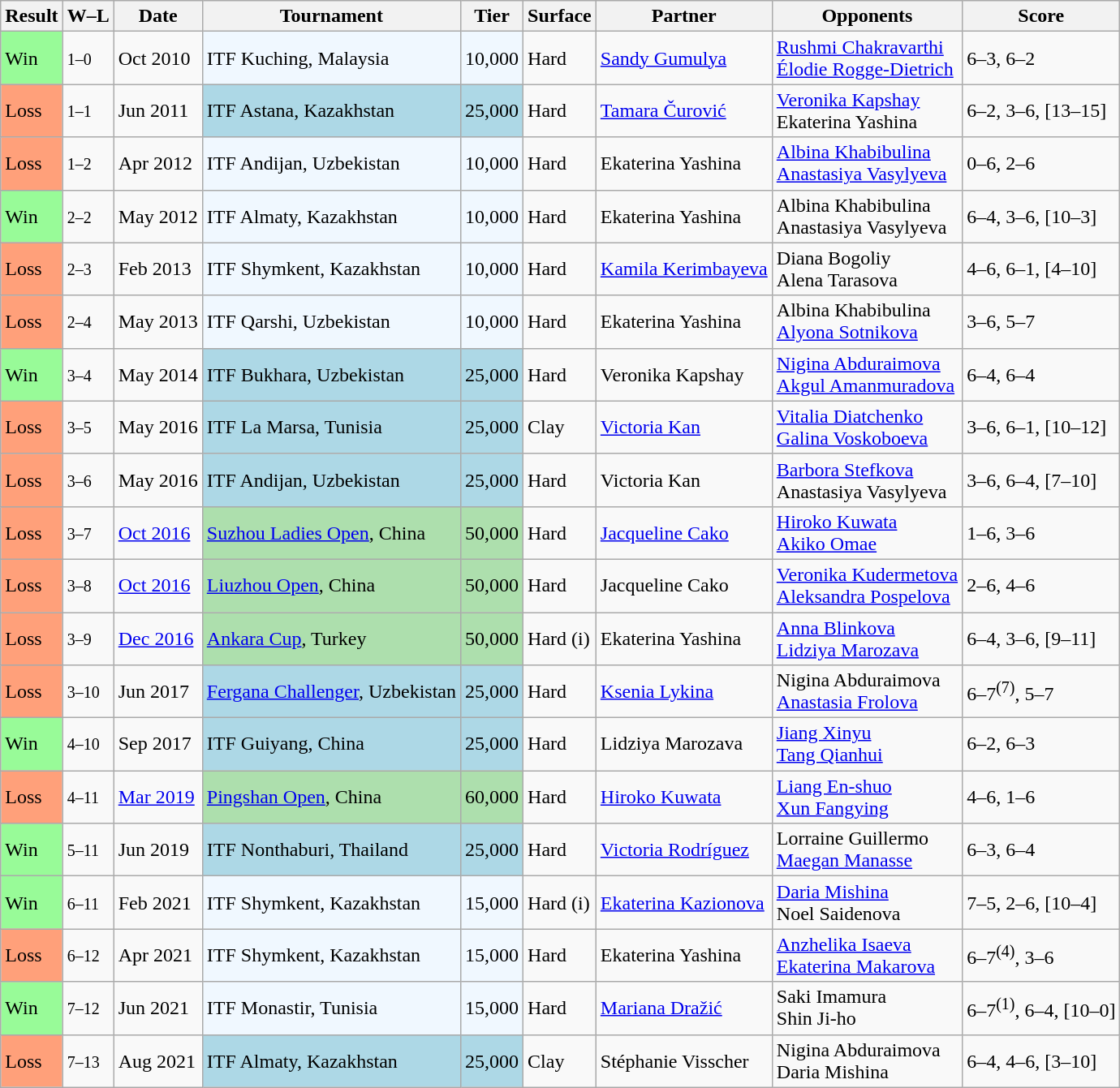<table class="sortable wikitable">
<tr>
<th>Result</th>
<th class="unsortable">W–L</th>
<th>Date</th>
<th>Tournament</th>
<th>Tier</th>
<th>Surface</th>
<th>Partner</th>
<th>Opponents</th>
<th class="unsortable">Score</th>
</tr>
<tr>
<td style="background:#98fb98;">Win</td>
<td><small>1–0</small></td>
<td>Oct 2010</td>
<td style="background:#f0f8ff;">ITF Kuching, Malaysia</td>
<td style="background:#f0f8ff;">10,000</td>
<td>Hard</td>
<td> <a href='#'>Sandy Gumulya</a></td>
<td> <a href='#'>Rushmi Chakravarthi</a> <br>  <a href='#'>Élodie Rogge-Dietrich</a></td>
<td>6–3, 6–2</td>
</tr>
<tr>
<td style="background:#ffa07a;">Loss</td>
<td><small>1–1</small></td>
<td>Jun 2011</td>
<td style="background:lightblue;">ITF Astana, Kazakhstan</td>
<td style="background:lightblue;">25,000</td>
<td>Hard</td>
<td> <a href='#'>Tamara Čurović</a></td>
<td> <a href='#'>Veronika Kapshay</a> <br>  Ekaterina Yashina</td>
<td>6–2, 3–6, [13–15]</td>
</tr>
<tr>
<td style="background:#ffa07a;">Loss</td>
<td><small>1–2</small></td>
<td>Apr 2012</td>
<td style="background:#f0f8ff;">ITF Andijan, Uzbekistan</td>
<td style="background:#f0f8ff;">10,000</td>
<td>Hard</td>
<td> Ekaterina Yashina</td>
<td> <a href='#'>Albina Khabibulina</a> <br>  <a href='#'>Anastasiya Vasylyeva</a></td>
<td>0–6, 2–6</td>
</tr>
<tr>
<td style="background:#98fb98;">Win</td>
<td><small>2–2</small></td>
<td>May 2012</td>
<td style="background:#f0f8ff;">ITF Almaty, Kazakhstan</td>
<td style="background:#f0f8ff;">10,000</td>
<td>Hard</td>
<td> Ekaterina Yashina</td>
<td> Albina Khabibulina <br>  Anastasiya Vasylyeva</td>
<td>6–4, 3–6, [10–3]</td>
</tr>
<tr>
<td style="background:#ffa07a;">Loss</td>
<td><small>2–3</small></td>
<td>Feb 2013</td>
<td style="background:#f0f8ff;">ITF Shymkent, Kazakhstan</td>
<td style="background:#f0f8ff;">10,000</td>
<td>Hard</td>
<td> <a href='#'>Kamila Kerimbayeva</a></td>
<td> Diana Bogoliy <br>  Alena Tarasova</td>
<td>4–6, 6–1, [4–10]</td>
</tr>
<tr>
<td style="background:#ffa07a;">Loss</td>
<td><small>2–4</small></td>
<td>May 2013</td>
<td style="background:#f0f8ff;">ITF Qarshi, Uzbekistan</td>
<td style="background:#f0f8ff;">10,000</td>
<td>Hard</td>
<td> Ekaterina Yashina</td>
<td> Albina Khabibulina <br>  <a href='#'>Alyona Sotnikova</a></td>
<td>3–6, 5–7</td>
</tr>
<tr>
<td style="background:#98fb98;">Win</td>
<td><small>3–4</small></td>
<td>May 2014</td>
<td style="background:lightblue;">ITF Bukhara, Uzbekistan</td>
<td style="background:lightblue;">25,000</td>
<td>Hard</td>
<td> Veronika Kapshay</td>
<td> <a href='#'>Nigina Abduraimova</a> <br>  <a href='#'>Akgul Amanmuradova</a></td>
<td>6–4, 6–4</td>
</tr>
<tr>
<td style="background:#ffa07a;">Loss</td>
<td><small>3–5</small></td>
<td>May 2016</td>
<td style="background:lightblue;">ITF La Marsa, Tunisia</td>
<td style="background:lightblue;">25,000</td>
<td>Clay</td>
<td> <a href='#'>Victoria Kan</a></td>
<td> <a href='#'>Vitalia Diatchenko</a> <br>  <a href='#'>Galina Voskoboeva</a></td>
<td>3–6, 6–1, [10–12]</td>
</tr>
<tr>
<td style="background:#ffa07a;">Loss</td>
<td><small>3–6</small></td>
<td>May 2016</td>
<td style="background:lightblue;">ITF Andijan, Uzbekistan</td>
<td style="background:lightblue;">25,000</td>
<td>Hard</td>
<td> Victoria Kan</td>
<td> <a href='#'>Barbora Stefkova</a> <br>  Anastasiya Vasylyeva</td>
<td>3–6, 6–4, [7–10]</td>
</tr>
<tr>
<td style="background:#ffa07a;">Loss</td>
<td><small>3–7</small></td>
<td><a href='#'>Oct 2016</a></td>
<td style="background:#addfad;"><a href='#'>Suzhou Ladies Open</a>, China</td>
<td style="background:#addfad;">50,000</td>
<td>Hard</td>
<td> <a href='#'>Jacqueline Cako</a></td>
<td> <a href='#'>Hiroko Kuwata</a> <br>  <a href='#'>Akiko Omae</a></td>
<td>1–6, 3–6</td>
</tr>
<tr>
<td style="background:#ffa07a;">Loss</td>
<td><small>3–8</small></td>
<td><a href='#'>Oct 2016</a></td>
<td style="background:#addfad;"><a href='#'>Liuzhou Open</a>, China</td>
<td style="background:#addfad;">50,000</td>
<td>Hard</td>
<td> Jacqueline Cako</td>
<td> <a href='#'>Veronika Kudermetova</a> <br>  <a href='#'>Aleksandra Pospelova</a></td>
<td>2–6, 4–6</td>
</tr>
<tr>
<td style="background:#ffa07a;">Loss</td>
<td><small>3–9</small></td>
<td><a href='#'>Dec 2016</a></td>
<td style="background:#addfad;"><a href='#'>Ankara Cup</a>, Turkey</td>
<td style="background:#addfad;">50,000</td>
<td>Hard (i)</td>
<td> Ekaterina Yashina</td>
<td> <a href='#'>Anna Blinkova</a> <br>  <a href='#'>Lidziya Marozava</a></td>
<td>6–4, 3–6, [9–11]</td>
</tr>
<tr>
<td style="background:#ffa07a;">Loss</td>
<td><small>3–10</small></td>
<td>Jun 2017</td>
<td style="background:lightblue;"><a href='#'>Fergana Challenger</a>, Uzbekistan</td>
<td style="background:lightblue;">25,000</td>
<td>Hard</td>
<td> <a href='#'>Ksenia Lykina</a></td>
<td> Nigina Abduraimova <br>  <a href='#'>Anastasia Frolova</a></td>
<td>6–7<sup>(7)</sup>, 5–7</td>
</tr>
<tr>
<td style="background:#98fb98;">Win</td>
<td><small>4–10</small></td>
<td>Sep 2017</td>
<td style="background:lightblue;">ITF Guiyang, China</td>
<td style="background:lightblue;">25,000</td>
<td>Hard</td>
<td> Lidziya Marozava</td>
<td> <a href='#'>Jiang Xinyu</a> <br>  <a href='#'>Tang Qianhui</a></td>
<td>6–2, 6–3</td>
</tr>
<tr>
<td style="background:#ffa07a;">Loss</td>
<td><small>4–11</small></td>
<td><a href='#'>Mar 2019</a></td>
<td style="background:#addfad;"><a href='#'>Pingshan Open</a>, China</td>
<td style="background:#addfad;">60,000</td>
<td>Hard</td>
<td> <a href='#'>Hiroko Kuwata</a></td>
<td> <a href='#'>Liang En-shuo</a> <br>  <a href='#'>Xun Fangying</a></td>
<td>4–6, 1–6</td>
</tr>
<tr>
<td style="background:#98fb98;">Win</td>
<td><small>5–11</small></td>
<td>Jun 2019</td>
<td style="background:lightblue;">ITF Nonthaburi, Thailand</td>
<td style="background:lightblue;">25,000</td>
<td>Hard</td>
<td> <a href='#'>Victoria Rodríguez</a></td>
<td> Lorraine Guillermo <br>  <a href='#'>Maegan Manasse</a></td>
<td>6–3, 6–4</td>
</tr>
<tr>
<td style="background:#98fb98;">Win</td>
<td><small>6–11</small></td>
<td>Feb 2021</td>
<td style="background:#f0f8ff;">ITF Shymkent, Kazakhstan</td>
<td style="background:#f0f8ff;">15,000</td>
<td>Hard (i)</td>
<td> <a href='#'>Ekaterina Kazionova</a></td>
<td> <a href='#'>Daria Mishina</a> <br>  Noel Saidenova</td>
<td>7–5, 2–6, [10–4]</td>
</tr>
<tr>
<td style="background:#ffa07a;">Loss</td>
<td><small>6–12</small></td>
<td>Apr 2021</td>
<td style="background:#f0f8ff;">ITF Shymkent, Kazakhstan</td>
<td style="background:#f0f8ff;">15,000</td>
<td>Hard</td>
<td> Ekaterina Yashina</td>
<td> <a href='#'>Anzhelika Isaeva</a> <br>  <a href='#'>Ekaterina Makarova</a></td>
<td>6–7<sup>(4)</sup>, 3–6</td>
</tr>
<tr>
<td style="background:#98fb98;">Win</td>
<td><small>7–12</small></td>
<td>Jun 2021</td>
<td style="background:#f0f8ff;">ITF Monastir, Tunisia</td>
<td style="background:#f0f8ff;">15,000</td>
<td>Hard</td>
<td> <a href='#'>Mariana Dražić</a></td>
<td> Saki Imamura <br>  Shin Ji-ho</td>
<td>6–7<sup>(1)</sup>, 6–4, [10–0]</td>
</tr>
<tr>
<td style="background:#ffa07a;">Loss</td>
<td><small>7–13</small></td>
<td>Aug 2021</td>
<td style="background:lightblue;">ITF Almaty, Kazakhstan</td>
<td style="background:lightblue;">25,000</td>
<td>Clay</td>
<td> Stéphanie Visscher</td>
<td> Nigina Abduraimova <br>  Daria Mishina</td>
<td>6–4, 4–6, [3–10]</td>
</tr>
</table>
